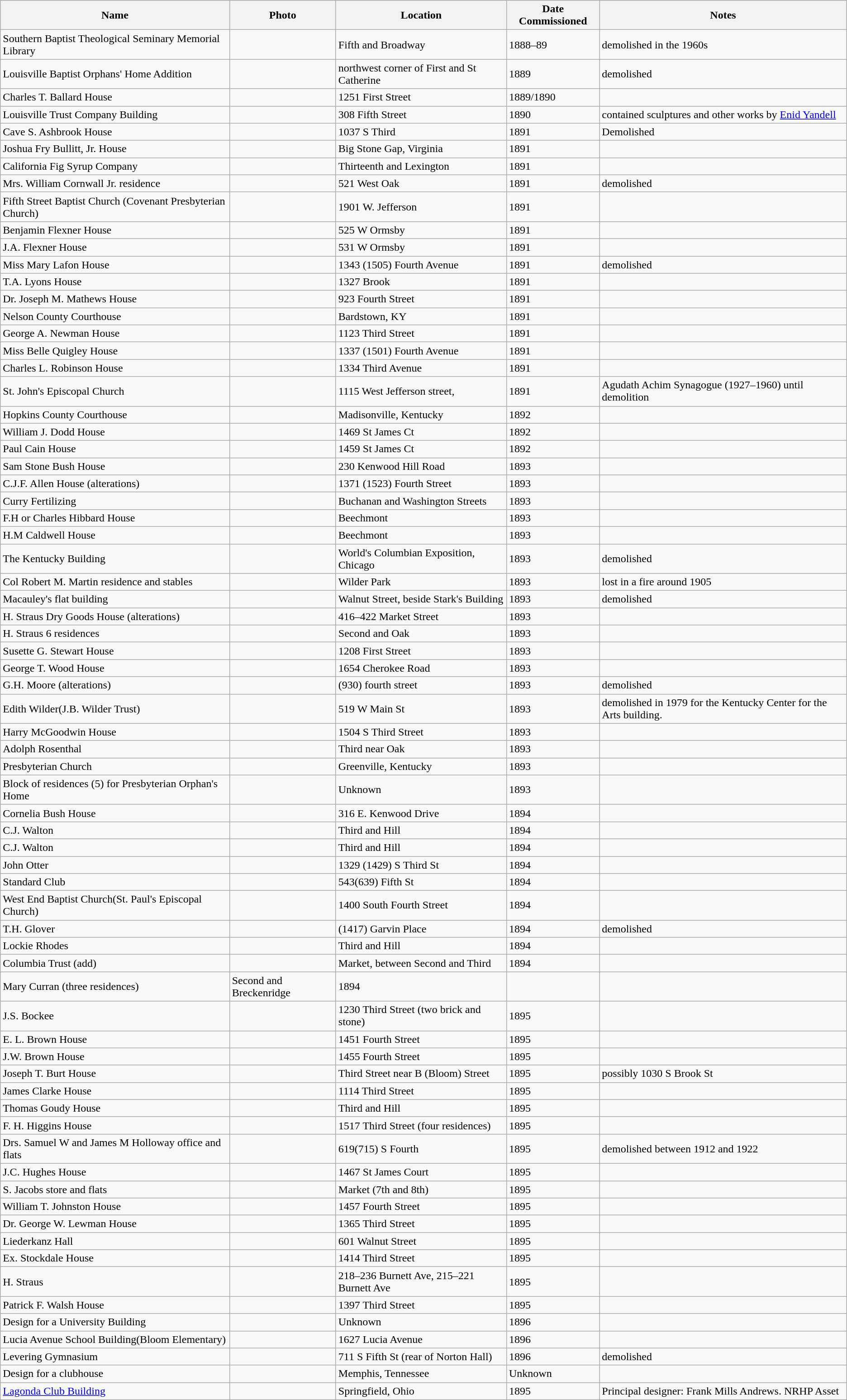<table class="wikitable sortable">
<tr>
<th>Name</th>
<th>Photo</th>
<th>Location</th>
<th>Date Commissioned</th>
<th>Notes</th>
</tr>
<tr>
<td>Southern Baptist Theological Seminary Memorial Library</td>
<td></td>
<td>Fifth and Broadway</td>
<td>1888–89</td>
<td>demolished in the 1960s</td>
</tr>
<tr>
<td>Louisville Baptist Orphans' Home Addition</td>
<td></td>
<td>northwest corner of First and St Catherine</td>
<td>1889</td>
<td>demolished</td>
</tr>
<tr>
<td>Charles T. Ballard House</td>
<td></td>
<td>1251 First Street</td>
<td>1889/1890</td>
<td></td>
</tr>
<tr>
<td>Louisville Trust Company Building</td>
<td></td>
<td>308 Fifth Street</td>
<td>1890</td>
<td>contained sculptures and other works by <a href='#'>Enid Yandell</a></td>
</tr>
<tr>
<td>Cave S. Ashbrook House</td>
<td></td>
<td>1037 S Third</td>
<td>1891</td>
<td>Demolished</td>
</tr>
<tr>
<td>Joshua Fry Bullitt, Jr. House</td>
<td></td>
<td>Big Stone Gap, Virginia</td>
<td>1891</td>
<td></td>
</tr>
<tr>
<td>California Fig Syrup Company</td>
<td></td>
<td>Thirteenth and Lexington</td>
<td>1891</td>
<td></td>
</tr>
<tr>
<td>Mrs. William Cornwall Jr. residence</td>
<td></td>
<td>521 West Oak</td>
<td>1891</td>
<td>demolished</td>
</tr>
<tr>
<td>Fifth Street Baptist Church (Covenant Presbyterian Church)</td>
<td></td>
<td>1901 W. Jefferson</td>
<td>1891</td>
<td></td>
</tr>
<tr>
<td>Benjamin Flexner House</td>
<td></td>
<td>525 W Ormsby</td>
<td>1891</td>
<td></td>
</tr>
<tr>
<td>J.A. Flexner House</td>
<td></td>
<td>531 W Ormsby</td>
<td>1891</td>
<td></td>
</tr>
<tr>
<td>Miss Mary Lafon House</td>
<td></td>
<td>1343 (1505) Fourth Avenue</td>
<td>1891</td>
<td>demolished</td>
</tr>
<tr>
<td>T.A. Lyons House</td>
<td></td>
<td>1327 Brook</td>
<td>1891</td>
<td></td>
</tr>
<tr>
<td>Dr. Joseph M. Mathews House</td>
<td></td>
<td>923 Fourth Street</td>
<td>1891</td>
<td></td>
</tr>
<tr>
<td>Nelson County Courthouse</td>
<td></td>
<td>Bardstown, KY</td>
<td>1891</td>
<td></td>
</tr>
<tr>
<td>George A. Newman House</td>
<td></td>
<td>1123 Third Street</td>
<td>1891</td>
<td></td>
</tr>
<tr>
<td>Miss Belle Quigley House</td>
<td></td>
<td>1337 (1501) Fourth Avenue</td>
<td>1891</td>
<td></td>
</tr>
<tr>
<td>Charles L. Robinson House</td>
<td></td>
<td>1334 Third Avenue</td>
<td>1891</td>
<td></td>
</tr>
<tr>
<td>St. John's Episcopal Church</td>
<td></td>
<td>1115 West Jefferson street,</td>
<td>1891</td>
<td>Agudath Achim Synagogue (1927–1960) until demolition</td>
</tr>
<tr>
<td>Hopkins County Courthouse</td>
<td></td>
<td>Madisonville, Kentucky</td>
<td>1892</td>
<td></td>
</tr>
<tr>
<td>William J. Dodd House</td>
<td></td>
<td>1469 St James Ct</td>
<td>1892</td>
<td></td>
</tr>
<tr>
<td>Paul Cain House</td>
<td></td>
<td>1459 St James Ct</td>
<td>1892</td>
<td></td>
</tr>
<tr>
<td>Sam Stone Bush House</td>
<td></td>
<td>230 Kenwood Hill Road</td>
<td>1893</td>
<td></td>
</tr>
<tr>
<td>C.J.F. Allen House (alterations)</td>
<td></td>
<td>1371 (1523) Fourth Street</td>
<td>1893</td>
<td></td>
</tr>
<tr>
<td>Curry Fertilizing</td>
<td></td>
<td>Buchanan and Washington Streets</td>
<td>1893</td>
<td></td>
</tr>
<tr>
<td>F.H or Charles Hibbard House</td>
<td></td>
<td>Beechmont</td>
<td>1893</td>
<td></td>
</tr>
<tr>
<td>H.M Caldwell House</td>
<td></td>
<td>Beechmont</td>
<td>1893</td>
<td></td>
</tr>
<tr>
<td>The Kentucky Building</td>
<td></td>
<td>World's Columbian Exposition, Chicago</td>
<td>1893</td>
<td>demolished</td>
</tr>
<tr>
<td>Col Robert M. Martin residence and stables</td>
<td></td>
<td>Wilder Park</td>
<td>1893</td>
<td>lost in a fire around 1905</td>
</tr>
<tr>
<td>Macauley's flat building</td>
<td></td>
<td>Walnut Street, beside Stark's Building</td>
<td>1893</td>
<td>demolished</td>
</tr>
<tr>
<td>H. Straus Dry Goods House (alterations)</td>
<td></td>
<td>416–422 Market Street</td>
<td>1893</td>
<td></td>
</tr>
<tr>
<td>H. Straus 6 residences</td>
<td></td>
<td>Second and Oak</td>
<td>1893</td>
<td></td>
</tr>
<tr>
<td>Susette G. Stewart House</td>
<td></td>
<td>1208 First Street</td>
<td>1893</td>
<td></td>
</tr>
<tr>
<td>George T. Wood House</td>
<td></td>
<td>1654 Cherokee Road</td>
<td>1893</td>
<td></td>
</tr>
<tr>
<td>G.H. Moore (alterations)</td>
<td></td>
<td>(930) fourth street</td>
<td>1893</td>
<td> demolished</td>
</tr>
<tr>
<td>Edith Wilder(J.B. Wilder Trust)</td>
<td></td>
<td>519 W Main St</td>
<td>1893</td>
<td>demolished in 1979 for the Kentucky Center for the Arts building.</td>
</tr>
<tr>
<td>Harry McGoodwin House</td>
<td></td>
<td>1504 S Third Street</td>
<td>1893</td>
<td></td>
</tr>
<tr>
<td>Adolph Rosenthal</td>
<td></td>
<td>Third near Oak</td>
<td>1893</td>
<td></td>
</tr>
<tr>
<td>Presbyterian Church</td>
<td></td>
<td>Greenville, Kentucky</td>
<td>1893</td>
<td></td>
</tr>
<tr>
<td>Block of residences (5) for Presbyterian Orphan's Home</td>
<td></td>
<td>Unknown</td>
<td>1893</td>
<td></td>
</tr>
<tr>
<td>Cornelia Bush House</td>
<td></td>
<td>316 E. Kenwood Drive</td>
<td>1894</td>
<td></td>
</tr>
<tr>
<td>C.J. Walton</td>
<td></td>
<td>Third and Hill</td>
<td>1894</td>
<td></td>
</tr>
<tr>
<td>C.J. Walton</td>
<td></td>
<td>Third and Hill</td>
<td>1894</td>
<td></td>
</tr>
<tr>
<td>John Otter</td>
<td></td>
<td>1329 (1429) S Third St</td>
<td>1894</td>
<td></td>
</tr>
<tr>
<td>Standard Club</td>
<td></td>
<td>543(639) Fifth St</td>
<td>1894</td>
<td></td>
</tr>
<tr>
<td>West End Baptist Church(St. Paul's Episcopal Church)</td>
<td></td>
<td>1400 South Fourth Street</td>
<td>1894</td>
<td></td>
</tr>
<tr>
<td>T.H. Glover</td>
<td></td>
<td>(1417) Garvin Place</td>
<td>1894</td>
<td>demolished</td>
</tr>
<tr>
<td>Lockie Rhodes</td>
<td></td>
<td>Third and Hill</td>
<td>1894</td>
<td></td>
</tr>
<tr>
<td>Columbia Trust (add)</td>
<td></td>
<td>Market, between Second and Third</td>
<td>1894</td>
<td></td>
</tr>
<tr>
<td>Mary Curran (three residences)</td>
<td>Second and Breckenridge</td>
<td>1894</td>
<td></td>
</tr>
<tr>
<td>J.S. Bockee</td>
<td></td>
<td>1230 Third Street (two brick and stone)</td>
<td>1895</td>
<td></td>
</tr>
<tr>
<td>E. L. Brown House</td>
<td></td>
<td>1451 Fourth Street</td>
<td>1895</td>
<td></td>
</tr>
<tr>
<td>J.W. Brown House</td>
<td></td>
<td>1455 Fourth Street</td>
<td>1895</td>
<td></td>
</tr>
<tr>
<td>Joseph T. Burt House</td>
<td></td>
<td>Third Street near B (Bloom) Street</td>
<td>1895</td>
<td>possibly 1030 S Brook St</td>
</tr>
<tr>
<td>James Clarke House</td>
<td></td>
<td>1114 Third Street</td>
<td>1895</td>
<td></td>
</tr>
<tr>
<td>Thomas Goudy House</td>
<td></td>
<td>Third and Hill</td>
<td>1895</td>
<td></td>
</tr>
<tr>
<td>F. H. Higgins House</td>
<td></td>
<td>1517 Third Street (four residences)</td>
<td>1895</td>
<td></td>
</tr>
<tr>
<td>Drs. Samuel W and James M Holloway office and flats</td>
<td></td>
<td>619(715) S Fourth</td>
<td>1895</td>
<td>demolished between 1912 and 1922</td>
</tr>
<tr>
<td>J.C. Hughes House</td>
<td></td>
<td>1467 St James Court</td>
<td>1895</td>
<td></td>
</tr>
<tr>
<td>S. Jacobs store and flats</td>
<td></td>
<td>Market (7th and 8th)</td>
<td>1895</td>
<td></td>
</tr>
<tr>
<td>William T. Johnston House</td>
<td></td>
<td>1457 Fourth Street</td>
<td>1895</td>
<td></td>
</tr>
<tr>
<td>Dr. George W. Lewman House</td>
<td></td>
<td>1365 Third Street</td>
<td>1895</td>
<td></td>
</tr>
<tr>
<td>Liederkanz Hall</td>
<td></td>
<td>601 Walnut Street</td>
<td>1895</td>
<td></td>
</tr>
<tr>
<td>Ex. Stockdale House</td>
<td></td>
<td>1414 Third Street</td>
<td>1895</td>
<td></td>
</tr>
<tr>
<td>H. Straus</td>
<td></td>
<td>218–236 Burnett Ave, 215–221 Burnett Ave</td>
<td>1895</td>
<td></td>
</tr>
<tr>
<td>Patrick F. Walsh House</td>
<td></td>
<td>1397 Third Street</td>
<td>1895</td>
<td></td>
</tr>
<tr>
<td>Design for a University Building</td>
<td></td>
<td>Unknown</td>
<td>1896</td>
<td></td>
</tr>
<tr>
<td>Lucia Avenue School Building(Bloom Elementary)</td>
<td></td>
<td>1627 Lucia Avenue</td>
<td>1896</td>
<td></td>
</tr>
<tr>
<td>Levering Gymnasium</td>
<td></td>
<td>711 S Fifth St (rear of Norton Hall)</td>
<td>1896</td>
<td>demolished</td>
</tr>
<tr>
<td>Design for a clubhouse</td>
<td></td>
<td>Memphis, Tennessee</td>
<td>Unknown</td>
<td></td>
</tr>
<tr>
<td><a href='#'>Lagonda Club Building</a></td>
<td></td>
<td>Springfield, Ohio</td>
<td>1895</td>
<td>Principal designer: Frank Mills Andrews. NRHP Asset </td>
</tr>
</table>
